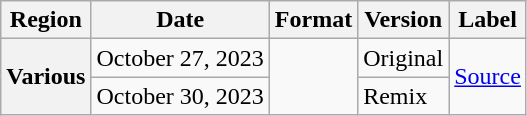<table class="wikitable plainrowheaders">
<tr>
<th scope="col">Region</th>
<th scope="col">Date</th>
<th scope="col">Format</th>
<th scope="col">Version</th>
<th scope="col">Label</th>
</tr>
<tr>
<th scope="row" rowspan="2">Various</th>
<td>October 27, 2023</td>
<td rowspan="2"></td>
<td>Original</td>
<td rowspan="2"><a href='#'>Source</a></td>
</tr>
<tr>
<td>October 30, 2023</td>
<td>Remix</td>
</tr>
</table>
